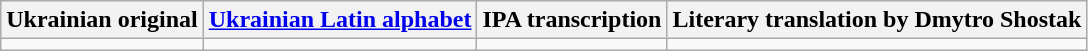<table class="wikitable">
<tr>
<th>Ukrainian original</th>
<th><a href='#'>Ukrainian Latin alphabet</a></th>
<th>IPA transcription</th>
<th>Literary translation by Dmytro Shostak</th>
</tr>
<tr style="valign:top">
<td></td>
<td></td>
<td></td>
<td></td>
</tr>
</table>
